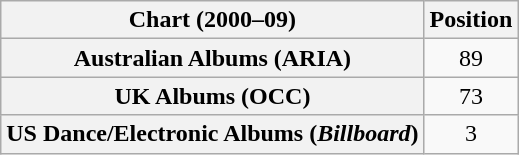<table class="wikitable sortable plainrowheaders" style="text-align:center">
<tr>
<th scope="col">Chart (2000–09)</th>
<th scope="col">Position</th>
</tr>
<tr>
<th scope="row">Australian Albums (ARIA)</th>
<td>89</td>
</tr>
<tr>
<th scope="row">UK Albums (OCC)</th>
<td>73</td>
</tr>
<tr>
<th scope="row">US Dance/Electronic Albums (<em>Billboard</em>)</th>
<td>3</td>
</tr>
</table>
